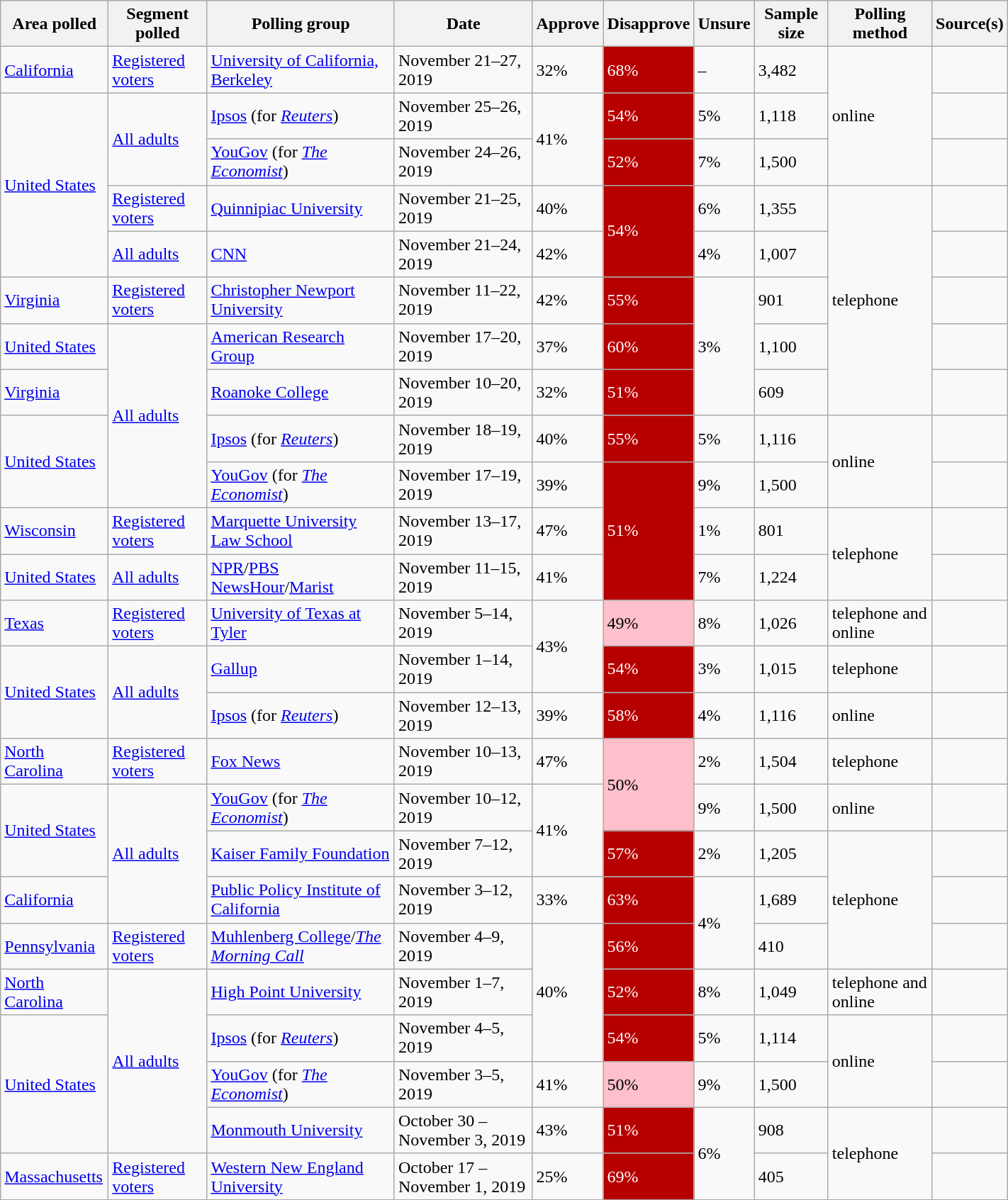<table class="wikitable sortable" style="width: 75%">
<tr>
<th>Area polled</th>
<th>Segment polled</th>
<th>Polling group</th>
<th>Date</th>
<th>Approve</th>
<th>Disapprove</th>
<th>Unsure</th>
<th>Sample size</th>
<th>Polling method</th>
<th>Source(s)</th>
</tr>
<tr>
<td> <a href='#'>California</a></td>
<td><a href='#'>Registered voters</a></td>
<td><a href='#'>University of California, Berkeley</a></td>
<td>November 21–27, 2019</td>
<td>32%</td>
<td style="background:#B60000; color: white">68%</td>
<td>–</td>
<td>3,482</td>
<td rowspan="3">online</td>
<td></td>
</tr>
<tr>
<td rowspan="4"> <a href='#'>United States</a></td>
<td rowspan="2"><a href='#'>All adults</a></td>
<td><a href='#'>Ipsos</a> (for <em><a href='#'>Reuters</a></em>)</td>
<td>November 25–26, 2019</td>
<td rowspan="2">41%</td>
<td style="background:#B60000; color: white">54%</td>
<td>5%</td>
<td>1,118</td>
<td></td>
</tr>
<tr>
<td><a href='#'>YouGov</a> (for <em><a href='#'>The Economist</a></em>)</td>
<td>November 24–26, 2019</td>
<td style="background:#B60000; color: white">52%</td>
<td>7%</td>
<td>1,500</td>
<td></td>
</tr>
<tr>
<td><a href='#'>Registered voters</a></td>
<td><a href='#'>Quinnipiac University</a></td>
<td>November 21–25, 2019</td>
<td>40%</td>
<td rowspan="2" style="background:#B60000; color: white">54%</td>
<td>6%</td>
<td>1,355</td>
<td rowspan="5">telephone</td>
<td></td>
</tr>
<tr>
<td><a href='#'>All adults</a></td>
<td><a href='#'>CNN</a></td>
<td>November 21–24, 2019</td>
<td>42%</td>
<td>4%</td>
<td>1,007</td>
<td></td>
</tr>
<tr>
<td> <a href='#'>Virginia</a></td>
<td><a href='#'>Registered voters</a></td>
<td><a href='#'>Christopher Newport University</a></td>
<td>November 11–22, 2019</td>
<td>42%</td>
<td style="background:#B60000; color: white">55%</td>
<td rowspan="3">3%</td>
<td>901</td>
<td></td>
</tr>
<tr>
<td> <a href='#'>United States</a></td>
<td rowspan="4"><a href='#'>All adults</a></td>
<td><a href='#'>American Research Group</a></td>
<td>November 17–20, 2019</td>
<td>37%</td>
<td style="background:#B60000; color: white">60%</td>
<td>1,100</td>
<td></td>
</tr>
<tr>
<td> <a href='#'>Virginia</a></td>
<td><a href='#'>Roanoke College</a></td>
<td>November 10–20, 2019</td>
<td>32%</td>
<td style="background:#B60000; color: white">51%</td>
<td>609</td>
<td></td>
</tr>
<tr>
<td rowspan="2"> <a href='#'>United States</a></td>
<td><a href='#'>Ipsos</a> (for <em><a href='#'>Reuters</a></em>)</td>
<td>November 18–19, 2019</td>
<td>40%</td>
<td style="background:#B60000; color: white">55%</td>
<td>5%</td>
<td>1,116</td>
<td rowspan="2">online</td>
<td></td>
</tr>
<tr>
<td><a href='#'>YouGov</a> (for <em><a href='#'>The Economist</a></em>)</td>
<td>November 17–19, 2019</td>
<td>39%</td>
<td rowspan="3" style="background:#B60000; color: white">51%</td>
<td>9%</td>
<td>1,500</td>
<td></td>
</tr>
<tr>
<td> <a href='#'>Wisconsin</a></td>
<td><a href='#'>Registered voters</a></td>
<td><a href='#'>Marquette University Law School</a></td>
<td>November 13–17, 2019</td>
<td>47%</td>
<td>1%</td>
<td>801</td>
<td rowspan="2">telephone</td>
<td></td>
</tr>
<tr>
<td> <a href='#'>United States</a></td>
<td><a href='#'>All adults</a></td>
<td><a href='#'>NPR</a>/<a href='#'>PBS NewsHour</a>/<a href='#'>Marist</a></td>
<td>November 11–15, 2019</td>
<td>41%</td>
<td>7%</td>
<td>1,224</td>
<td></td>
</tr>
<tr>
<td> <a href='#'>Texas</a></td>
<td><a href='#'>Registered voters</a></td>
<td><a href='#'>University of Texas at Tyler</a></td>
<td>November 5–14, 2019</td>
<td rowspan="2">43%</td>
<td style="background: pink; color: black">49%</td>
<td>8%</td>
<td>1,026</td>
<td>telephone and online</td>
<td></td>
</tr>
<tr>
<td rowspan="2"> <a href='#'>United States</a></td>
<td rowspan="2"><a href='#'>All adults</a></td>
<td><a href='#'>Gallup</a></td>
<td>November 1–14, 2019</td>
<td style="background:#B60000; color: white">54%</td>
<td>3%</td>
<td>1,015</td>
<td>telephone</td>
<td></td>
</tr>
<tr>
<td><a href='#'>Ipsos</a> (for <em><a href='#'>Reuters</a></em>)</td>
<td>November 12–13, 2019</td>
<td>39%</td>
<td style="background:#B60000; color: white">58%</td>
<td>4%</td>
<td>1,116</td>
<td>online</td>
<td></td>
</tr>
<tr>
<td> <a href='#'>North Carolina</a></td>
<td><a href='#'>Registered voters</a></td>
<td><a href='#'>Fox News</a></td>
<td>November 10–13, 2019</td>
<td>47%</td>
<td rowspan="2" style="background: pink; color: black">50%</td>
<td>2%</td>
<td>1,504</td>
<td>telephone</td>
<td></td>
</tr>
<tr>
<td rowspan="2"> <a href='#'>United States</a></td>
<td rowspan="3"><a href='#'>All adults</a></td>
<td><a href='#'>YouGov</a> (for <em><a href='#'>The Economist</a></em>)</td>
<td>November 10–12, 2019</td>
<td rowspan="2">41%</td>
<td>9%</td>
<td>1,500</td>
<td>online</td>
<td></td>
</tr>
<tr>
<td><a href='#'>Kaiser Family Foundation</a></td>
<td>November 7–12, 2019</td>
<td style="background:#B60000; color: white">57%</td>
<td>2%</td>
<td>1,205</td>
<td rowspan="3">telephone</td>
<td></td>
</tr>
<tr>
<td> <a href='#'>California</a></td>
<td><a href='#'>Public Policy Institute of California</a></td>
<td>November 3–12, 2019</td>
<td>33%</td>
<td style="background:#B60000; color: white">63%</td>
<td rowspan="2">4%</td>
<td>1,689</td>
<td></td>
</tr>
<tr>
<td> <a href='#'>Pennsylvania</a></td>
<td><a href='#'>Registered voters</a></td>
<td><a href='#'>Muhlenberg College</a>/<em><a href='#'>The Morning Call</a></em></td>
<td>November 4–9, 2019</td>
<td rowspan="3">40%</td>
<td style="background:#B60000; color: white">56%</td>
<td>410</td>
<td></td>
</tr>
<tr>
<td> <a href='#'>North Carolina</a></td>
<td rowspan="4"><a href='#'>All adults</a></td>
<td><a href='#'>High Point University</a></td>
<td>November 1–7, 2019</td>
<td style="background:#B60000; color: white">52%</td>
<td>8%</td>
<td>1,049</td>
<td>telephone and online</td>
<td></td>
</tr>
<tr>
<td rowspan="3"> <a href='#'>United States</a></td>
<td><a href='#'>Ipsos</a> (for <em><a href='#'>Reuters</a></em>)</td>
<td>November 4–5, 2019</td>
<td style="background:#B60000; color: white">54%</td>
<td>5%</td>
<td>1,114</td>
<td rowspan="2">online</td>
<td></td>
</tr>
<tr>
<td><a href='#'>YouGov</a> (for <em><a href='#'>The Economist</a></em>)</td>
<td>November 3–5, 2019</td>
<td>41%</td>
<td style="background: pink; color: black">50%</td>
<td>9%</td>
<td>1,500</td>
<td></td>
</tr>
<tr>
<td><a href='#'>Monmouth University</a></td>
<td>October 30 – November 3, 2019</td>
<td>43%</td>
<td style="background:#B60000; color: white">51%</td>
<td rowspan="2">6%</td>
<td>908</td>
<td rowspan="2">telephone</td>
<td></td>
</tr>
<tr>
<td> <a href='#'>Massachusetts</a></td>
<td><a href='#'>Registered voters</a></td>
<td><a href='#'>Western New England University</a></td>
<td>October 17 – November 1, 2019</td>
<td>25%</td>
<td style="background:#B60000; color: white">69%</td>
<td>405</td>
<td></td>
</tr>
</table>
